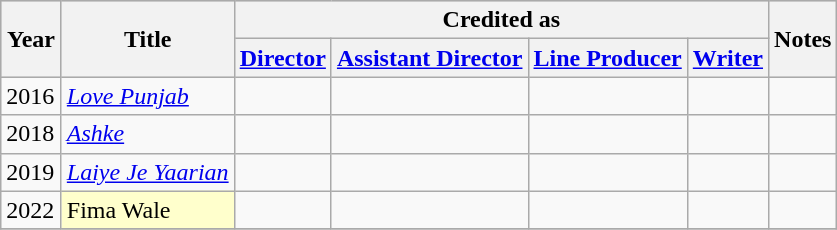<table class="wikitable">
<tr style="background:#ccc; text-align:center;">
<th rowspan="2" style="width:33px;">Year</th>
<th rowspan="2">Title</th>
<th colspan="4">Credited as</th>
<th rowspan="2">Notes</th>
</tr>
<tr>
<th><a href='#'>Director</a></th>
<th><a href='#'>Assistant Director</a></th>
<th><a href='#'>Line Producer</a></th>
<th><a href='#'>Writer</a></th>
</tr>
<tr>
<td>2016</td>
<td><em><a href='#'>Love Punjab</a></em></td>
<td></td>
<td></td>
<td></td>
<td></td>
<td></td>
</tr>
<tr>
<td>2018</td>
<td><em><a href='#'>Ashke</a></em></td>
<td></td>
<td></td>
<td></td>
<td></td>
<td></td>
</tr>
<tr>
<td>2019</td>
<td><em><a href='#'>Laiye Je Yaarian</a></em></td>
<td></td>
<td></td>
<td></td>
<td></td>
<td></td>
</tr>
<tr>
<td>2022</td>
<td style="background:#ffc;">Fima Wale</td>
<td></td>
<td></td>
<td></td>
<td></td>
<td></td>
</tr>
<tr>
</tr>
</table>
